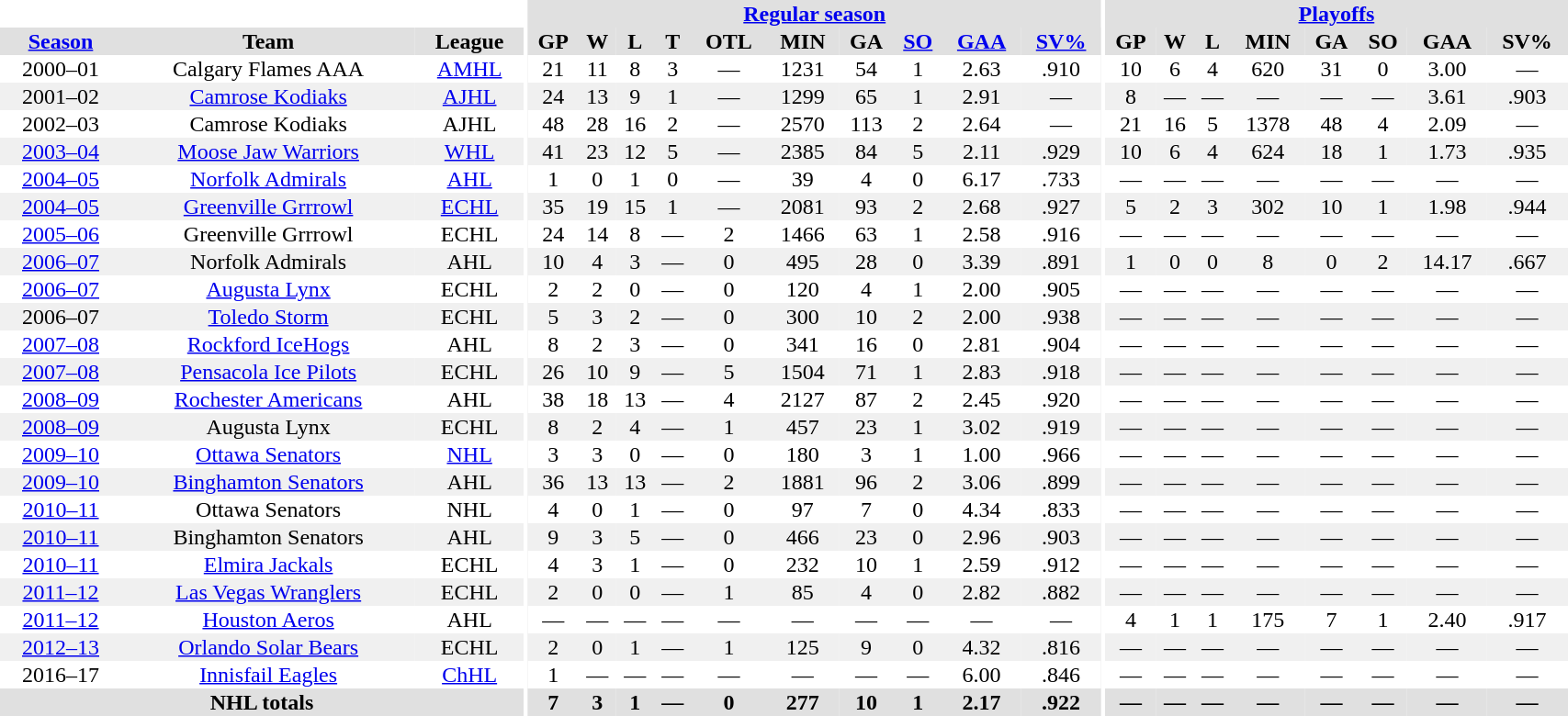<table border="0" cellpadding="1" cellspacing="0" style="width:90%; text-align:center;">
<tr bgcolor="#e0e0e0">
<th colspan="3" bgcolor="#ffffff"></th>
<th rowspan="99" bgcolor="#ffffff"></th>
<th colspan="10" bgcolor="#e0e0e0"><a href='#'>Regular season</a></th>
<th rowspan="99" bgcolor="#ffffff"></th>
<th colspan="8" bgcolor="#e0e0e0"><a href='#'>Playoffs</a></th>
</tr>
<tr bgcolor="#e0e0e0">
<th><a href='#'>Season</a></th>
<th>Team</th>
<th>League</th>
<th>GP</th>
<th>W</th>
<th>L</th>
<th>T</th>
<th>OTL</th>
<th>MIN</th>
<th>GA</th>
<th><a href='#'>SO</a></th>
<th><a href='#'>GAA</a></th>
<th><a href='#'>SV%</a></th>
<th>GP</th>
<th>W</th>
<th>L</th>
<th>MIN</th>
<th>GA</th>
<th>SO</th>
<th>GAA</th>
<th>SV%</th>
</tr>
<tr>
<td>2000–01</td>
<td>Calgary Flames AAA</td>
<td><a href='#'>AMHL</a></td>
<td>21</td>
<td>11</td>
<td>8</td>
<td>3</td>
<td>—</td>
<td>1231</td>
<td>54</td>
<td>1</td>
<td>2.63</td>
<td>.910</td>
<td>10</td>
<td>6</td>
<td>4</td>
<td>620</td>
<td>31</td>
<td>0</td>
<td>3.00</td>
<td>—</td>
</tr>
<tr bgcolor="#f0f0f0">
<td>2001–02</td>
<td><a href='#'>Camrose Kodiaks</a></td>
<td><a href='#'>AJHL</a></td>
<td>24</td>
<td>13</td>
<td>9</td>
<td>1</td>
<td>—</td>
<td>1299</td>
<td>65</td>
<td>1</td>
<td>2.91</td>
<td>—</td>
<td>8</td>
<td>—</td>
<td>—</td>
<td>—</td>
<td>—</td>
<td>—</td>
<td>3.61</td>
<td>.903</td>
</tr>
<tr>
<td>2002–03</td>
<td>Camrose Kodiaks</td>
<td>AJHL</td>
<td>48</td>
<td>28</td>
<td>16</td>
<td>2</td>
<td>—</td>
<td>2570</td>
<td>113</td>
<td>2</td>
<td>2.64</td>
<td>—</td>
<td>21</td>
<td>16</td>
<td>5</td>
<td>1378</td>
<td>48</td>
<td>4</td>
<td>2.09</td>
<td>—</td>
</tr>
<tr bgcolor="#f0f0f0">
<td><a href='#'>2003–04</a></td>
<td><a href='#'>Moose Jaw Warriors</a></td>
<td><a href='#'>WHL</a></td>
<td>41</td>
<td>23</td>
<td>12</td>
<td>5</td>
<td>—</td>
<td>2385</td>
<td>84</td>
<td>5</td>
<td>2.11</td>
<td>.929</td>
<td>10</td>
<td>6</td>
<td>4</td>
<td>624</td>
<td>18</td>
<td>1</td>
<td>1.73</td>
<td>.935</td>
</tr>
<tr>
<td><a href='#'>2004–05</a></td>
<td><a href='#'>Norfolk Admirals</a></td>
<td><a href='#'>AHL</a></td>
<td>1</td>
<td>0</td>
<td>1</td>
<td>0</td>
<td>—</td>
<td>39</td>
<td>4</td>
<td>0</td>
<td>6.17</td>
<td>.733</td>
<td>—</td>
<td>—</td>
<td>—</td>
<td>—</td>
<td>—</td>
<td>—</td>
<td>—</td>
<td>—</td>
</tr>
<tr bgcolor="#f0f0f0">
<td><a href='#'>2004–05</a></td>
<td><a href='#'>Greenville Grrrowl</a></td>
<td><a href='#'>ECHL</a></td>
<td>35</td>
<td>19</td>
<td>15</td>
<td>1</td>
<td>—</td>
<td>2081</td>
<td>93</td>
<td>2</td>
<td>2.68</td>
<td>.927</td>
<td>5</td>
<td>2</td>
<td>3</td>
<td>302</td>
<td>10</td>
<td>1</td>
<td>1.98</td>
<td>.944</td>
</tr>
<tr>
<td><a href='#'>2005–06</a></td>
<td>Greenville Grrrowl</td>
<td>ECHL</td>
<td>24</td>
<td>14</td>
<td>8</td>
<td>—</td>
<td>2</td>
<td>1466</td>
<td>63</td>
<td>1</td>
<td>2.58</td>
<td>.916</td>
<td>—</td>
<td>—</td>
<td>—</td>
<td>—</td>
<td>—</td>
<td>—</td>
<td>—</td>
<td>—</td>
</tr>
<tr bgcolor="#f0f0f0">
<td><a href='#'>2006–07</a></td>
<td>Norfolk Admirals</td>
<td>AHL</td>
<td>10</td>
<td>4</td>
<td>3</td>
<td>—</td>
<td>0</td>
<td>495</td>
<td>28</td>
<td>0</td>
<td>3.39</td>
<td>.891</td>
<td>1</td>
<td>0</td>
<td>0</td>
<td>8</td>
<td>0</td>
<td>2</td>
<td>14.17</td>
<td>.667</td>
</tr>
<tr>
<td><a href='#'>2006–07</a></td>
<td><a href='#'>Augusta Lynx</a></td>
<td>ECHL</td>
<td>2</td>
<td>2</td>
<td>0</td>
<td>—</td>
<td>0</td>
<td>120</td>
<td>4</td>
<td>1</td>
<td>2.00</td>
<td>.905</td>
<td>—</td>
<td>—</td>
<td>—</td>
<td>—</td>
<td>—</td>
<td>—</td>
<td>—</td>
<td>—</td>
</tr>
<tr bgcolor="#f0f0f0">
<td>2006–07</td>
<td><a href='#'>Toledo Storm</a></td>
<td>ECHL</td>
<td>5</td>
<td>3</td>
<td>2</td>
<td>—</td>
<td>0</td>
<td>300</td>
<td>10</td>
<td>2</td>
<td>2.00</td>
<td>.938</td>
<td>—</td>
<td>—</td>
<td>—</td>
<td>—</td>
<td>—</td>
<td>—</td>
<td>—</td>
<td>—</td>
</tr>
<tr>
<td><a href='#'>2007–08</a></td>
<td><a href='#'>Rockford IceHogs</a></td>
<td>AHL</td>
<td>8</td>
<td>2</td>
<td>3</td>
<td>—</td>
<td>0</td>
<td>341</td>
<td>16</td>
<td>0</td>
<td>2.81</td>
<td>.904</td>
<td>—</td>
<td>—</td>
<td>—</td>
<td>—</td>
<td>—</td>
<td>—</td>
<td>—</td>
<td>—</td>
</tr>
<tr bgcolor="#f0f0f0">
<td><a href='#'>2007–08</a></td>
<td><a href='#'>Pensacola Ice Pilots</a></td>
<td>ECHL</td>
<td>26</td>
<td>10</td>
<td>9</td>
<td>—</td>
<td>5</td>
<td>1504</td>
<td>71</td>
<td>1</td>
<td>2.83</td>
<td>.918</td>
<td>—</td>
<td>—</td>
<td>—</td>
<td>—</td>
<td>—</td>
<td>—</td>
<td>—</td>
<td>—</td>
</tr>
<tr>
<td><a href='#'>2008–09</a></td>
<td><a href='#'>Rochester Americans</a></td>
<td>AHL</td>
<td>38</td>
<td>18</td>
<td>13</td>
<td>—</td>
<td>4</td>
<td>2127</td>
<td>87</td>
<td>2</td>
<td>2.45</td>
<td>.920</td>
<td>—</td>
<td>—</td>
<td>—</td>
<td>—</td>
<td>—</td>
<td>—</td>
<td>—</td>
<td>—</td>
</tr>
<tr bgcolor="#f0f0f0">
<td><a href='#'>2008–09</a></td>
<td>Augusta Lynx</td>
<td>ECHL</td>
<td>8</td>
<td>2</td>
<td>4</td>
<td>—</td>
<td>1</td>
<td>457</td>
<td>23</td>
<td>1</td>
<td>3.02</td>
<td>.919</td>
<td>—</td>
<td>—</td>
<td>—</td>
<td>—</td>
<td>—</td>
<td>—</td>
<td>—</td>
<td>—</td>
</tr>
<tr>
<td><a href='#'>2009–10</a></td>
<td><a href='#'>Ottawa Senators</a></td>
<td><a href='#'>NHL</a></td>
<td>3</td>
<td>3</td>
<td>0</td>
<td>—</td>
<td>0</td>
<td>180</td>
<td>3</td>
<td>1</td>
<td>1.00</td>
<td>.966</td>
<td>—</td>
<td>—</td>
<td>—</td>
<td>—</td>
<td>—</td>
<td>—</td>
<td>—</td>
<td>—</td>
</tr>
<tr bgcolor="#f0f0f0">
<td><a href='#'>2009–10</a></td>
<td><a href='#'>Binghamton Senators</a></td>
<td>AHL</td>
<td>36</td>
<td>13</td>
<td>13</td>
<td>—</td>
<td>2</td>
<td>1881</td>
<td>96</td>
<td>2</td>
<td>3.06</td>
<td>.899</td>
<td>—</td>
<td>—</td>
<td>—</td>
<td>—</td>
<td>—</td>
<td>—</td>
<td>—</td>
<td>—</td>
</tr>
<tr>
<td><a href='#'>2010–11</a></td>
<td>Ottawa Senators</td>
<td>NHL</td>
<td>4</td>
<td>0</td>
<td>1</td>
<td>—</td>
<td>0</td>
<td>97</td>
<td>7</td>
<td>0</td>
<td>4.34</td>
<td>.833</td>
<td>—</td>
<td>—</td>
<td>—</td>
<td>—</td>
<td>—</td>
<td>—</td>
<td>—</td>
<td>—</td>
</tr>
<tr bgcolor="#f0f0f0">
<td><a href='#'>2010–11</a></td>
<td>Binghamton Senators</td>
<td>AHL</td>
<td>9</td>
<td>3</td>
<td>5</td>
<td>—</td>
<td>0</td>
<td>466</td>
<td>23</td>
<td>0</td>
<td>2.96</td>
<td>.903</td>
<td>—</td>
<td>—</td>
<td>—</td>
<td>—</td>
<td>—</td>
<td>—</td>
<td>—</td>
<td>—</td>
</tr>
<tr>
<td><a href='#'>2010–11</a></td>
<td><a href='#'>Elmira Jackals</a></td>
<td>ECHL</td>
<td>4</td>
<td>3</td>
<td>1</td>
<td>—</td>
<td>0</td>
<td>232</td>
<td>10</td>
<td>1</td>
<td>2.59</td>
<td>.912</td>
<td>—</td>
<td>—</td>
<td>—</td>
<td>—</td>
<td>—</td>
<td>—</td>
<td>—</td>
<td>—</td>
</tr>
<tr bgcolor="#f0f0f0">
<td><a href='#'>2011–12</a></td>
<td><a href='#'>Las Vegas Wranglers</a></td>
<td>ECHL</td>
<td>2</td>
<td>0</td>
<td>0</td>
<td>—</td>
<td>1</td>
<td>85</td>
<td>4</td>
<td>0</td>
<td>2.82</td>
<td>.882</td>
<td>—</td>
<td>—</td>
<td>—</td>
<td>—</td>
<td>—</td>
<td>—</td>
<td>—</td>
<td>—</td>
</tr>
<tr>
<td><a href='#'>2011–12</a></td>
<td><a href='#'>Houston Aeros</a></td>
<td>AHL</td>
<td>—</td>
<td>—</td>
<td>—</td>
<td>—</td>
<td>—</td>
<td>—</td>
<td>—</td>
<td>—</td>
<td>—</td>
<td>—</td>
<td>4</td>
<td>1</td>
<td>1</td>
<td>175</td>
<td>7</td>
<td>1</td>
<td>2.40</td>
<td>.917</td>
</tr>
<tr bgcolor="#f0f0f0">
<td><a href='#'>2012–13</a></td>
<td><a href='#'>Orlando Solar Bears</a></td>
<td>ECHL</td>
<td>2</td>
<td>0</td>
<td>1</td>
<td>—</td>
<td>1</td>
<td>125</td>
<td>9</td>
<td>0</td>
<td>4.32</td>
<td>.816</td>
<td>—</td>
<td>—</td>
<td>—</td>
<td>—</td>
<td>—</td>
<td>—</td>
<td>—</td>
<td>—</td>
</tr>
<tr>
<td>2016–17</td>
<td><a href='#'>Innisfail Eagles</a></td>
<td><a href='#'>ChHL</a></td>
<td>1</td>
<td>—</td>
<td>—</td>
<td>—</td>
<td>—</td>
<td>—</td>
<td>—</td>
<td>—</td>
<td>6.00</td>
<td>.846</td>
<td>—</td>
<td>—</td>
<td>—</td>
<td>—</td>
<td>—</td>
<td>—</td>
<td>—</td>
<td>—</td>
</tr>
<tr bgcolor="#e0e0e0">
<th colspan=3>NHL totals</th>
<th>7</th>
<th>3</th>
<th>1</th>
<th>—</th>
<th>0</th>
<th>277</th>
<th>10</th>
<th>1</th>
<th>2.17</th>
<th>.922</th>
<th>—</th>
<th>—</th>
<th>—</th>
<th>—</th>
<th>—</th>
<th>—</th>
<th>—</th>
<th>—</th>
</tr>
</table>
